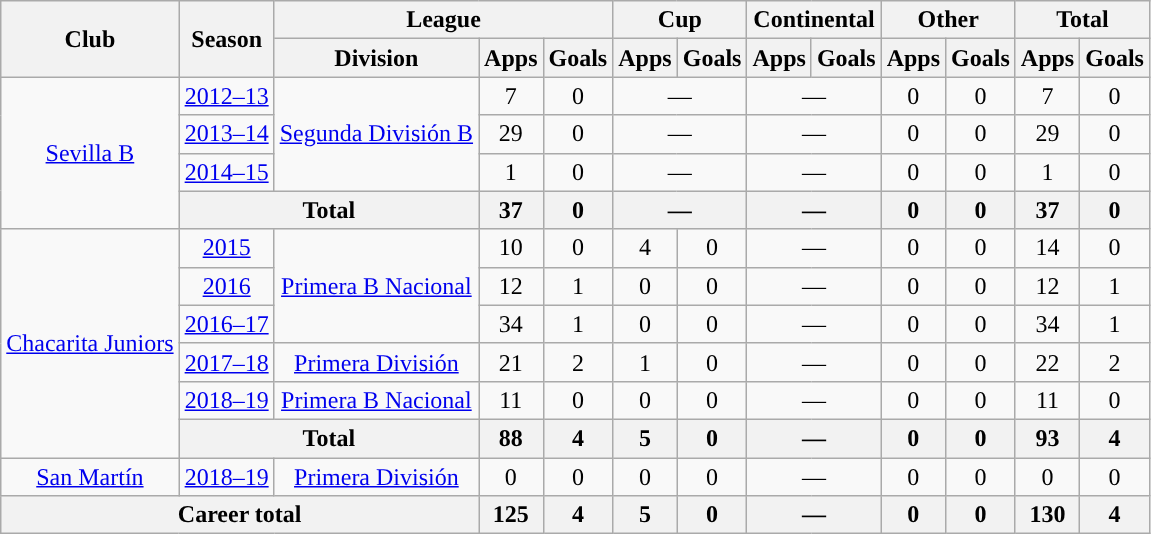<table class="wikitable" style="text-align:center">
<tr>
<th rowspan="2">Club</th>
<th rowspan="2">Season</th>
<th colspan="3">League</th>
<th colspan="2">Cup</th>
<th colspan="2">Continental</th>
<th colspan="2">Other</th>
<th colspan="2">Total</th>
</tr>
<tr>
<th>Division</th>
<th>Apps</th>
<th>Goals</th>
<th>Apps</th>
<th>Goals</th>
<th>Apps</th>
<th>Goals</th>
<th>Apps</th>
<th>Goals</th>
<th>Apps</th>
<th>Goals</th>
</tr>
<tr>
<td rowspan="4"><a href='#'>Sevilla B</a></td>
<td><a href='#'>2012–13</a></td>
<td rowspan="3"><a href='#'>Segunda División B</a></td>
<td>7</td>
<td>0</td>
<td colspan="2">—</td>
<td colspan="2">—</td>
<td>0</td>
<td>0</td>
<td>7</td>
<td>0</td>
</tr>
<tr>
<td><a href='#'>2013–14</a></td>
<td>29</td>
<td>0</td>
<td colspan="2">—</td>
<td colspan="2">—</td>
<td>0</td>
<td>0</td>
<td>29</td>
<td>0</td>
</tr>
<tr>
<td><a href='#'>2014–15</a></td>
<td>1</td>
<td>0</td>
<td colspan="2">—</td>
<td colspan="2">—</td>
<td>0</td>
<td>0</td>
<td>1</td>
<td>0</td>
</tr>
<tr>
<th colspan="2">Total</th>
<th>37</th>
<th>0</th>
<th colspan="2">—</th>
<th colspan="2">—</th>
<th>0</th>
<th>0</th>
<th>37</th>
<th>0</th>
</tr>
<tr>
<td rowspan="6"><a href='#'>Chacarita Juniors</a></td>
<td><a href='#'>2015</a></td>
<td rowspan="3"><a href='#'>Primera B Nacional</a></td>
<td>10</td>
<td>0</td>
<td>4</td>
<td>0</td>
<td colspan="2">—</td>
<td>0</td>
<td>0</td>
<td>14</td>
<td>0</td>
</tr>
<tr>
<td><a href='#'>2016</a></td>
<td>12</td>
<td>1</td>
<td>0</td>
<td>0</td>
<td colspan="2">—</td>
<td>0</td>
<td>0</td>
<td>12</td>
<td>1</td>
</tr>
<tr>
<td><a href='#'>2016–17</a></td>
<td>34</td>
<td>1</td>
<td>0</td>
<td>0</td>
<td colspan="2">—</td>
<td>0</td>
<td>0</td>
<td>34</td>
<td>1</td>
</tr>
<tr>
<td><a href='#'>2017–18</a></td>
<td rowspan="1"><a href='#'>Primera División</a></td>
<td>21</td>
<td>2</td>
<td>1</td>
<td>0</td>
<td colspan="2">—</td>
<td>0</td>
<td>0</td>
<td>22</td>
<td>2</td>
</tr>
<tr>
<td><a href='#'>2018–19</a></td>
<td rowspan="1"><a href='#'>Primera B Nacional</a></td>
<td>11</td>
<td>0</td>
<td>0</td>
<td>0</td>
<td colspan="2">—</td>
<td>0</td>
<td>0</td>
<td>11</td>
<td>0</td>
</tr>
<tr>
<th colspan="2">Total</th>
<th>88</th>
<th>4</th>
<th>5</th>
<th>0</th>
<th colspan="2">—</th>
<th>0</th>
<th>0</th>
<th>93</th>
<th>4</th>
</tr>
<tr>
<td rowspan="1"><a href='#'>San Martín</a></td>
<td><a href='#'>2018–19</a></td>
<td rowspan="1"><a href='#'>Primera División</a></td>
<td>0</td>
<td>0</td>
<td>0</td>
<td>0</td>
<td colspan="2">—</td>
<td>0</td>
<td>0</td>
<td>0</td>
<td>0</td>
</tr>
<tr>
<th colspan="3">Career total</th>
<th>125</th>
<th>4</th>
<th>5</th>
<th>0</th>
<th colspan="2">—</th>
<th>0</th>
<th>0</th>
<th>130</th>
<th>4</th>
</tr>
</table>
